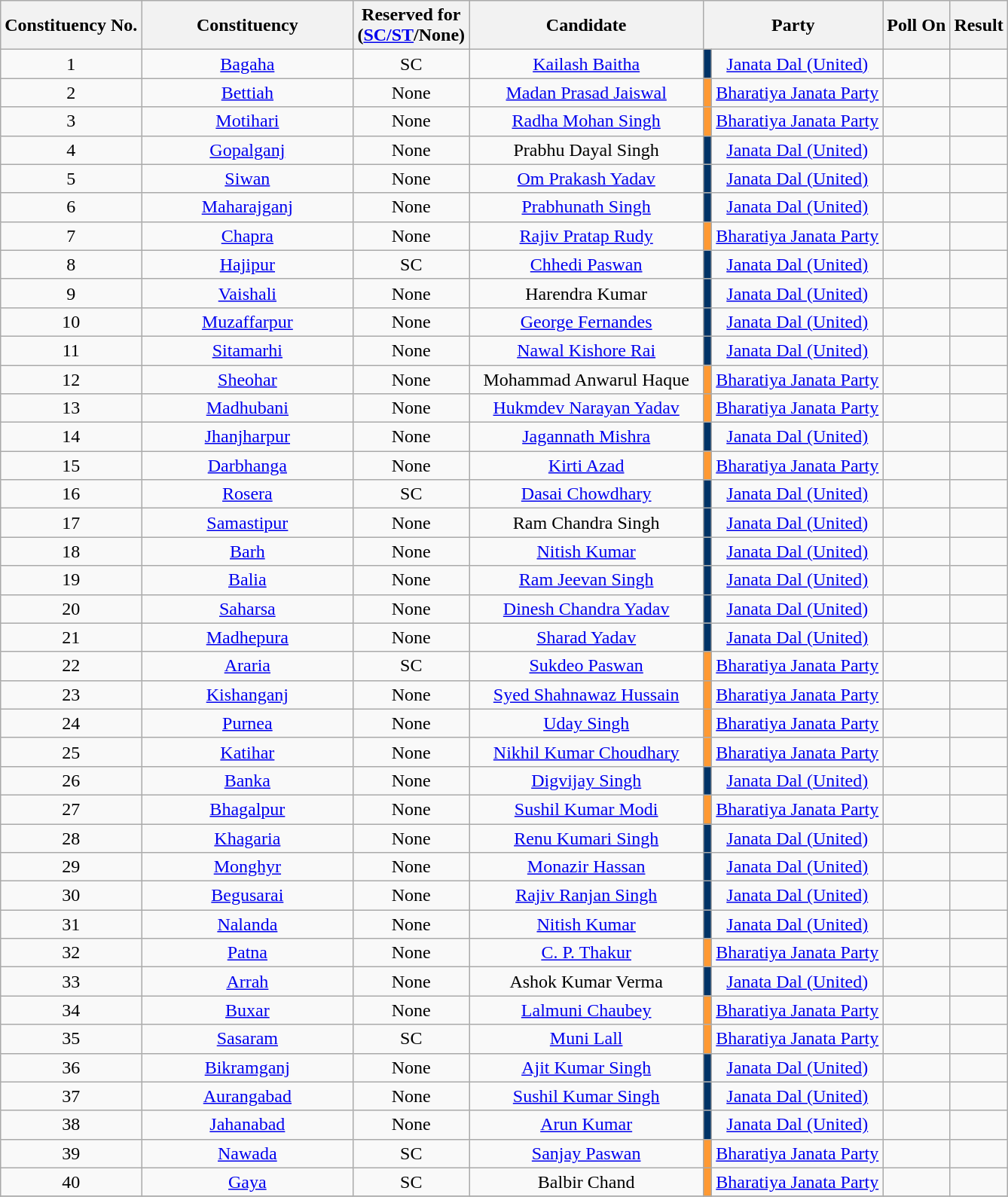<table class="wikitable sortable" style="text-align:center">
<tr>
<th>Constituency No.</th>
<th style="width:180px;">Constituency</th>
<th>Reserved for<br>(<a href='#'>SC/ST</a>/None)</th>
<th style="width:200px;">Candidate</th>
<th colspan="2">Party</th>
<th>Poll On</th>
<th>Result</th>
</tr>
<tr>
<td>1</td>
<td><a href='#'>Bagaha</a></td>
<td>SC</td>
<td><a href='#'>Kailash Baitha</a></td>
<td bgcolor=#003366></td>
<td><a href='#'>Janata Dal (United)</a></td>
<td></td>
<td></td>
</tr>
<tr>
<td>2</td>
<td><a href='#'>Bettiah</a></td>
<td>None</td>
<td><a href='#'>Madan Prasad Jaiswal</a></td>
<td bgcolor=#FF9933></td>
<td><a href='#'>Bharatiya Janata Party</a></td>
<td></td>
<td></td>
</tr>
<tr>
<td>3</td>
<td><a href='#'>Motihari</a></td>
<td>None</td>
<td><a href='#'>Radha Mohan Singh</a></td>
<td bgcolor=#FF9933></td>
<td><a href='#'>Bharatiya Janata Party</a></td>
<td></td>
<td></td>
</tr>
<tr>
<td>4</td>
<td><a href='#'>Gopalganj</a></td>
<td>None</td>
<td>Prabhu Dayal Singh</td>
<td bgcolor=#003366></td>
<td><a href='#'>Janata Dal (United)</a></td>
<td></td>
<td></td>
</tr>
<tr>
<td>5</td>
<td><a href='#'>Siwan</a></td>
<td>None</td>
<td><a href='#'>Om Prakash Yadav</a></td>
<td bgcolor=#003366></td>
<td><a href='#'>Janata Dal (United)</a></td>
<td></td>
<td></td>
</tr>
<tr>
<td>6</td>
<td><a href='#'>Maharajganj</a></td>
<td>None</td>
<td><a href='#'>Prabhunath Singh</a></td>
<td bgcolor=#003366></td>
<td><a href='#'>Janata Dal (United)</a></td>
<td></td>
<td></td>
</tr>
<tr>
<td>7</td>
<td><a href='#'>Chapra</a></td>
<td>None</td>
<td><a href='#'>Rajiv Pratap Rudy</a></td>
<td bgcolor=#FF9933></td>
<td><a href='#'>Bharatiya Janata Party</a></td>
<td></td>
<td></td>
</tr>
<tr>
<td>8</td>
<td><a href='#'>Hajipur</a></td>
<td>SC</td>
<td><a href='#'>Chhedi Paswan</a></td>
<td bgcolor=#003366></td>
<td><a href='#'>Janata Dal (United)</a></td>
<td></td>
<td></td>
</tr>
<tr>
<td>9</td>
<td><a href='#'>Vaishali</a></td>
<td>None</td>
<td>Harendra Kumar</td>
<td bgcolor=#003366></td>
<td><a href='#'>Janata Dal (United)</a></td>
<td></td>
<td></td>
</tr>
<tr>
<td>10</td>
<td><a href='#'>Muzaffarpur</a></td>
<td>None</td>
<td><a href='#'>George Fernandes</a></td>
<td bgcolor=#003366></td>
<td><a href='#'>Janata Dal (United)</a></td>
<td></td>
<td></td>
</tr>
<tr>
<td>11</td>
<td><a href='#'>Sitamarhi</a></td>
<td>None</td>
<td><a href='#'>Nawal Kishore Rai</a></td>
<td bgcolor=#003366></td>
<td><a href='#'>Janata Dal (United)</a></td>
<td></td>
<td></td>
</tr>
<tr>
<td>12</td>
<td><a href='#'>Sheohar</a></td>
<td>None</td>
<td>Mohammad Anwarul Haque</td>
<td bgcolor=#FF9933></td>
<td><a href='#'>Bharatiya Janata Party</a></td>
<td></td>
<td></td>
</tr>
<tr>
<td>13</td>
<td><a href='#'>Madhubani</a></td>
<td>None</td>
<td><a href='#'>Hukmdev Narayan Yadav</a></td>
<td bgcolor=#FF9933></td>
<td><a href='#'>Bharatiya Janata Party</a></td>
<td></td>
<td></td>
</tr>
<tr>
<td>14</td>
<td><a href='#'>Jhanjharpur</a></td>
<td>None</td>
<td><a href='#'>Jagannath Mishra</a></td>
<td bgcolor=#003366></td>
<td><a href='#'>Janata Dal (United)</a></td>
<td></td>
<td></td>
</tr>
<tr>
<td>15</td>
<td><a href='#'>Darbhanga</a></td>
<td>None</td>
<td><a href='#'>Kirti Azad</a></td>
<td bgcolor=#FF9933></td>
<td><a href='#'>Bharatiya Janata Party</a></td>
<td></td>
<td></td>
</tr>
<tr>
<td>16</td>
<td><a href='#'>Rosera</a></td>
<td>SC</td>
<td><a href='#'>Dasai Chowdhary</a></td>
<td bgcolor=#003366></td>
<td><a href='#'>Janata Dal (United)</a></td>
<td></td>
<td></td>
</tr>
<tr>
<td>17</td>
<td><a href='#'>Samastipur</a></td>
<td>None</td>
<td>Ram Chandra Singh</td>
<td bgcolor=#003366></td>
<td><a href='#'>Janata Dal (United)</a></td>
<td></td>
<td></td>
</tr>
<tr>
<td>18</td>
<td><a href='#'>Barh</a></td>
<td>None</td>
<td><a href='#'>Nitish Kumar</a></td>
<td bgcolor=#003366></td>
<td><a href='#'>Janata Dal (United)</a></td>
<td></td>
<td></td>
</tr>
<tr>
<td>19</td>
<td><a href='#'>Balia</a></td>
<td>None</td>
<td><a href='#'>Ram Jeevan Singh</a></td>
<td bgcolor=#003366></td>
<td><a href='#'>Janata Dal (United)</a></td>
<td></td>
<td></td>
</tr>
<tr>
<td>20</td>
<td><a href='#'>Saharsa</a></td>
<td>None</td>
<td><a href='#'>Dinesh Chandra Yadav</a></td>
<td bgcolor=#003366></td>
<td><a href='#'>Janata Dal (United)</a></td>
<td></td>
<td></td>
</tr>
<tr>
<td>21</td>
<td><a href='#'>Madhepura</a></td>
<td>None</td>
<td><a href='#'>Sharad Yadav</a></td>
<td bgcolor=#003366></td>
<td><a href='#'>Janata Dal (United)</a></td>
<td></td>
<td></td>
</tr>
<tr>
<td>22</td>
<td><a href='#'>Araria</a></td>
<td>SC</td>
<td><a href='#'>Sukdeo Paswan</a></td>
<td bgcolor=#FF9933></td>
<td><a href='#'>Bharatiya Janata Party</a></td>
<td></td>
<td></td>
</tr>
<tr>
<td>23</td>
<td><a href='#'>Kishanganj</a></td>
<td>None</td>
<td><a href='#'>Syed Shahnawaz Hussain</a></td>
<td bgcolor=#FF9933></td>
<td><a href='#'>Bharatiya Janata Party</a></td>
<td></td>
<td></td>
</tr>
<tr>
<td>24</td>
<td><a href='#'>Purnea</a></td>
<td>None</td>
<td><a href='#'>Uday Singh</a></td>
<td bgcolor=#FF9933></td>
<td><a href='#'>Bharatiya Janata Party</a></td>
<td></td>
<td></td>
</tr>
<tr>
<td>25</td>
<td><a href='#'>Katihar</a></td>
<td>None</td>
<td><a href='#'>Nikhil Kumar Choudhary</a></td>
<td bgcolor=#FF9933></td>
<td><a href='#'>Bharatiya Janata Party</a></td>
<td></td>
<td></td>
</tr>
<tr>
<td>26</td>
<td><a href='#'>Banka</a></td>
<td>None</td>
<td><a href='#'>Digvijay Singh</a></td>
<td bgcolor=#003366></td>
<td><a href='#'>Janata Dal (United)</a></td>
<td></td>
<td></td>
</tr>
<tr>
<td>27</td>
<td><a href='#'>Bhagalpur</a></td>
<td>None</td>
<td><a href='#'>Sushil Kumar Modi</a></td>
<td bgcolor=#FF9933></td>
<td><a href='#'>Bharatiya Janata Party</a></td>
<td></td>
<td></td>
</tr>
<tr>
<td>28</td>
<td><a href='#'>Khagaria</a></td>
<td>None</td>
<td><a href='#'>Renu Kumari Singh</a></td>
<td bgcolor=#003366></td>
<td><a href='#'>Janata Dal (United)</a></td>
<td></td>
<td></td>
</tr>
<tr>
<td>29</td>
<td><a href='#'>Monghyr</a></td>
<td>None</td>
<td><a href='#'>Monazir Hassan</a></td>
<td bgcolor=#003366></td>
<td><a href='#'>Janata Dal (United)</a></td>
<td></td>
<td></td>
</tr>
<tr>
<td>30</td>
<td><a href='#'>Begusarai</a></td>
<td>None</td>
<td><a href='#'>Rajiv Ranjan Singh</a></td>
<td bgcolor=#003366></td>
<td><a href='#'>Janata Dal (United)</a></td>
<td></td>
<td></td>
</tr>
<tr>
<td>31</td>
<td><a href='#'>Nalanda</a></td>
<td>None</td>
<td><a href='#'>Nitish Kumar</a></td>
<td bgcolor=#003366></td>
<td><a href='#'>Janata Dal (United)</a></td>
<td></td>
<td></td>
</tr>
<tr>
<td>32</td>
<td><a href='#'>Patna</a></td>
<td>None</td>
<td><a href='#'>C. P. Thakur</a></td>
<td bgcolor=#FF9933></td>
<td><a href='#'>Bharatiya Janata Party</a></td>
<td></td>
<td></td>
</tr>
<tr>
<td>33</td>
<td><a href='#'>Arrah</a></td>
<td>None</td>
<td>Ashok Kumar Verma</td>
<td bgcolor=#003366></td>
<td><a href='#'>Janata Dal (United)</a></td>
<td></td>
<td></td>
</tr>
<tr>
<td>34</td>
<td><a href='#'>Buxar</a></td>
<td>None</td>
<td><a href='#'>Lalmuni Chaubey</a></td>
<td bgcolor=#FF9933></td>
<td><a href='#'>Bharatiya Janata Party</a></td>
<td></td>
<td></td>
</tr>
<tr>
<td>35</td>
<td><a href='#'>Sasaram</a></td>
<td>SC</td>
<td><a href='#'>Muni Lall</a></td>
<td bgcolor=#FF9933></td>
<td><a href='#'>Bharatiya Janata Party</a></td>
<td></td>
<td></td>
</tr>
<tr>
<td>36</td>
<td><a href='#'>Bikramganj</a></td>
<td>None</td>
<td><a href='#'>Ajit Kumar Singh</a></td>
<td bgcolor=#003366></td>
<td><a href='#'>Janata Dal (United)</a></td>
<td></td>
<td></td>
</tr>
<tr>
<td>37</td>
<td><a href='#'>Aurangabad</a></td>
<td>None</td>
<td><a href='#'>Sushil Kumar Singh</a></td>
<td bgcolor=#003366></td>
<td><a href='#'>Janata Dal (United)</a></td>
<td></td>
<td></td>
</tr>
<tr>
<td>38</td>
<td><a href='#'>Jahanabad</a></td>
<td>None</td>
<td><a href='#'>Arun Kumar</a></td>
<td bgcolor=#003366></td>
<td><a href='#'>Janata Dal (United)</a></td>
<td></td>
<td></td>
</tr>
<tr>
<td>39</td>
<td><a href='#'>Nawada</a></td>
<td>SC</td>
<td><a href='#'>Sanjay Paswan</a></td>
<td bgcolor=#FF9933></td>
<td><a href='#'>Bharatiya Janata Party</a></td>
<td></td>
<td></td>
</tr>
<tr>
<td>40</td>
<td><a href='#'>Gaya</a></td>
<td>SC</td>
<td>Balbir Chand</td>
<td bgcolor=#FF9933></td>
<td><a href='#'>Bharatiya Janata Party</a></td>
<td></td>
<td></td>
</tr>
<tr>
</tr>
</table>
